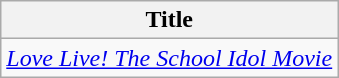<table class="wikitable">
<tr>
<th>Title</th>
</tr>
<tr>
<td><em><a href='#'>Love Live! The School Idol Movie</a></em></td>
</tr>
</table>
